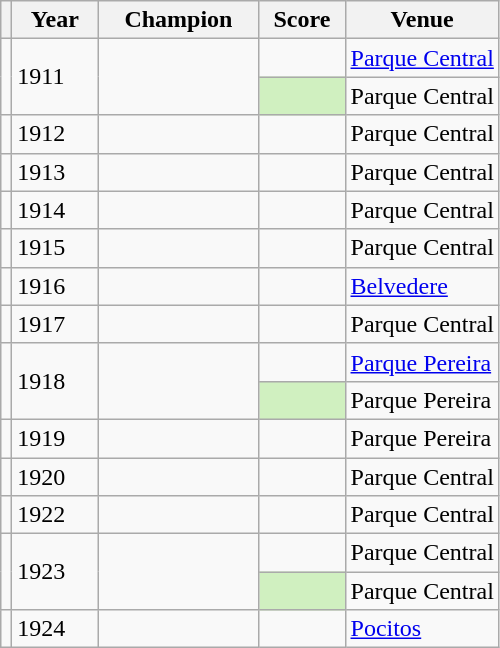<table class="wikitable sortable" style="text-align:">
<tr>
<th width=></th>
<th width=50px>Year</th>
<th width=100px>Champion</th>
<th width=50px>Score</th>
<th>Venue</th>
</tr>
<tr>
<td rowspan=2></td>
<td rowspan=2>1911</td>
<td rowspan=2></td>
<td></td>
<td><a href='#'>Parque Central</a></td>
</tr>
<tr>
<td bgcolor=#D0F0C0></td>
<td>Parque Central</td>
</tr>
<tr>
<td></td>
<td>1912</td>
<td></td>
<td></td>
<td>Parque Central</td>
</tr>
<tr>
<td></td>
<td>1913</td>
<td></td>
<td></td>
<td>Parque Central</td>
</tr>
<tr>
<td></td>
<td>1914</td>
<td></td>
<td></td>
<td>Parque Central</td>
</tr>
<tr>
<td></td>
<td>1915</td>
<td></td>
<td></td>
<td>Parque Central</td>
</tr>
<tr>
<td></td>
<td>1916</td>
<td></td>
<td></td>
<td><a href='#'>Belvedere</a></td>
</tr>
<tr>
<td></td>
<td>1917</td>
<td></td>
<td></td>
<td>Parque Central</td>
</tr>
<tr>
<td rowspan=2></td>
<td rowspan=2>1918</td>
<td rowspan=2></td>
<td></td>
<td><a href='#'>Parque Pereira</a></td>
</tr>
<tr>
<td bgcolor=#D0F0C0></td>
<td>Parque Pereira</td>
</tr>
<tr>
<td></td>
<td>1919</td>
<td></td>
<td></td>
<td>Parque Pereira</td>
</tr>
<tr>
<td></td>
<td>1920</td>
<td></td>
<td></td>
<td>Parque Central</td>
</tr>
<tr>
<td></td>
<td>1922</td>
<td></td>
<td></td>
<td>Parque Central</td>
</tr>
<tr>
<td rowspan=2></td>
<td rowspan=2>1923</td>
<td rowspan=2></td>
<td></td>
<td>Parque Central</td>
</tr>
<tr>
<td bgcolor=#D0F0C0></td>
<td>Parque Central</td>
</tr>
<tr>
<td></td>
<td>1924</td>
<td></td>
<td></td>
<td><a href='#'>Pocitos</a></td>
</tr>
</table>
